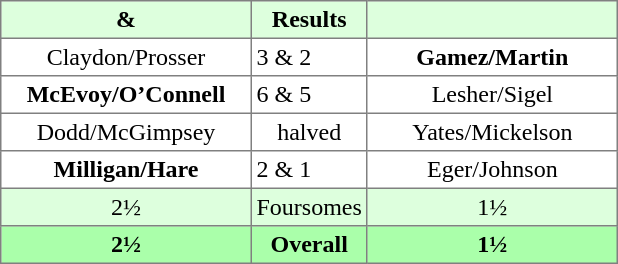<table border="1" cellpadding="3" style="border-collapse:collapse; text-align:center;">
<tr style="background:#ddffdd;">
<th width=160> & </th>
<th>Results</th>
<th width=160></th>
</tr>
<tr>
<td>Claydon/Prosser</td>
<td align=left> 3 & 2</td>
<td><strong>Gamez/Martin</strong></td>
</tr>
<tr>
<td><strong>McEvoy/O’Connell</strong></td>
<td align=left>  6 & 5</td>
<td>Lesher/Sigel</td>
</tr>
<tr>
<td>Dodd/McGimpsey</td>
<td>halved</td>
<td>Yates/Mickelson</td>
</tr>
<tr>
<td><strong>Milligan/Hare</strong></td>
<td align=left>  2 & 1</td>
<td>Eger/Johnson</td>
</tr>
<tr style="background:#ddffdd;">
<td>2½</td>
<td>Foursomes</td>
<td>1½</td>
</tr>
<tr style="background:#aaffaa;">
<th>2½</th>
<th>Overall</th>
<th>1½</th>
</tr>
</table>
